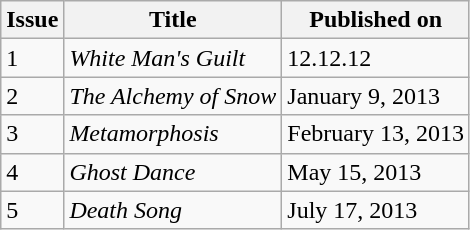<table class="wikitable">
<tr>
<th>Issue</th>
<th>Title</th>
<th>Published on</th>
</tr>
<tr>
<td>1</td>
<td><em>White Man's Guilt</em></td>
<td>12.12.12</td>
</tr>
<tr>
<td>2</td>
<td><em>The Alchemy of Snow</em></td>
<td>January 9, 2013</td>
</tr>
<tr>
<td>3</td>
<td><em>Metamorphosis</em></td>
<td>February 13, 2013</td>
</tr>
<tr>
<td>4</td>
<td><em>Ghost Dance</em></td>
<td>May 15, 2013</td>
</tr>
<tr>
<td>5</td>
<td><em>Death Song</em></td>
<td>July 17, 2013</td>
</tr>
</table>
